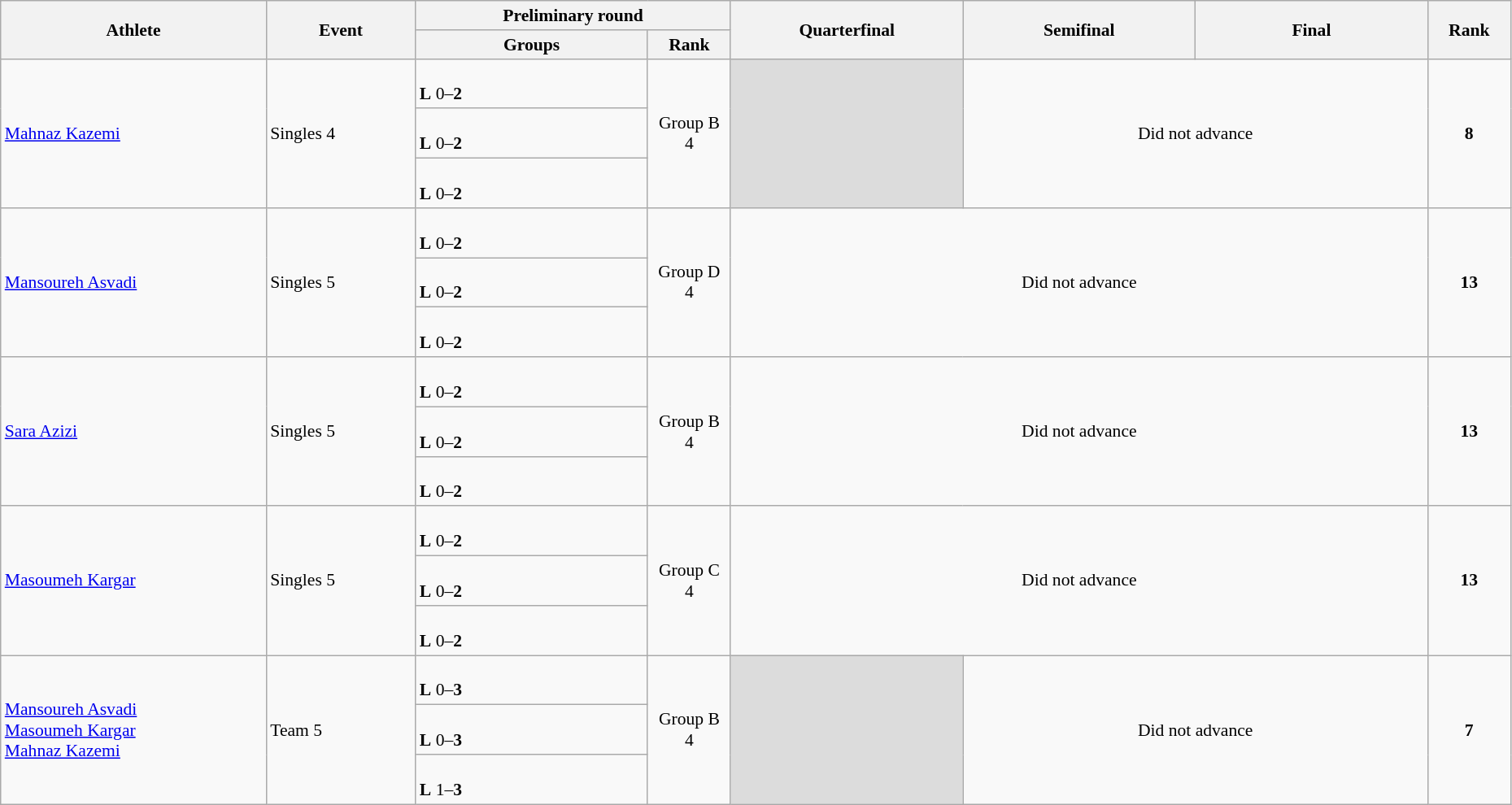<table class="wikitable" width="98%" style="text-align:left; font-size:90%">
<tr>
<th rowspan="2" width="16%">Athlete</th>
<th rowspan="2" width="9%">Event</th>
<th colspan="2">Preliminary round</th>
<th rowspan="2" width="14%">Quarterfinal</th>
<th rowspan="2" width="14%">Semifinal</th>
<th rowspan="2" width="14%">Final</th>
<th rowspan="2" width="5%">Rank</th>
</tr>
<tr>
<th width="14%">Groups</th>
<th width="5%">Rank</th>
</tr>
<tr>
<td rowspan="3"><a href='#'>Mahnaz Kazemi</a></td>
<td rowspan="3">Singles 4</td>
<td><br><strong>L</strong> 0–<strong>2</strong></td>
<td rowspan="3" align=center>Group B<br>4</td>
<td rowspan="3" bgcolor=#DCDCDC></td>
<td colspan=2 rowspan="3" align=center>Did not advance</td>
<td rowspan="3" align="center"><strong>8</strong></td>
</tr>
<tr>
<td><br><strong>L</strong> 0–<strong>2</strong></td>
</tr>
<tr>
<td><br><strong>L</strong> 0–<strong>2</strong></td>
</tr>
<tr>
<td rowspan="3"><a href='#'>Mansoureh Asvadi</a></td>
<td rowspan="3">Singles 5</td>
<td><br><strong>L</strong> 0–<strong>2</strong></td>
<td rowspan="3" align=center>Group D<br>4</td>
<td colspan=3 rowspan="3" align=center>Did not advance</td>
<td rowspan="3" align="center"><strong>13</strong></td>
</tr>
<tr>
<td><br><strong>L</strong> 0–<strong>2</strong></td>
</tr>
<tr>
<td><br><strong>L</strong> 0–<strong>2</strong></td>
</tr>
<tr>
<td rowspan="3"><a href='#'>Sara Azizi</a></td>
<td rowspan="3">Singles 5</td>
<td><br><strong>L</strong> 0–<strong>2</strong></td>
<td rowspan="3" align=center>Group B<br>4</td>
<td colspan=3 rowspan="3" align=center>Did not advance</td>
<td rowspan="3" align="center"><strong>13</strong></td>
</tr>
<tr>
<td><br><strong>L</strong> 0–<strong>2</strong></td>
</tr>
<tr>
<td><br><strong>L</strong> 0–<strong>2</strong></td>
</tr>
<tr>
<td rowspan="3"><a href='#'>Masoumeh Kargar</a></td>
<td rowspan="3">Singles 5</td>
<td><br><strong>L</strong> 0–<strong>2</strong></td>
<td rowspan="3" align=center>Group C<br>4</td>
<td colspan=3 rowspan="3" align=center>Did not advance</td>
<td rowspan="3" align="center"><strong>13</strong></td>
</tr>
<tr>
<td><br><strong>L</strong> 0–<strong>2</strong></td>
</tr>
<tr>
<td><br><strong>L</strong> 0–<strong>2</strong></td>
</tr>
<tr>
<td rowspan="3"><a href='#'>Mansoureh Asvadi</a><br><a href='#'>Masoumeh Kargar</a><br><a href='#'>Mahnaz Kazemi</a></td>
<td rowspan="3">Team 5</td>
<td><br><strong>L</strong> 0–<strong>3</strong></td>
<td rowspan="3" align=center>Group B<br>4</td>
<td rowspan="3" bgcolor=#DCDCDC></td>
<td colspan=2 rowspan="3" align=center>Did not advance</td>
<td rowspan="3" align="center"><strong>7</strong></td>
</tr>
<tr>
<td><br><strong>L</strong> 0–<strong>3</strong></td>
</tr>
<tr>
<td><br><strong>L</strong> 1–<strong>3</strong></td>
</tr>
</table>
